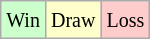<table class="wikitable">
<tr>
<td style="background-color: #CCFFCC;"><small>Win</small></td>
<td style="background-color: #FFFFCC;"><small>Draw</small></td>
<td style="background-color: #FFCCCC;"><small>Loss</small></td>
</tr>
</table>
